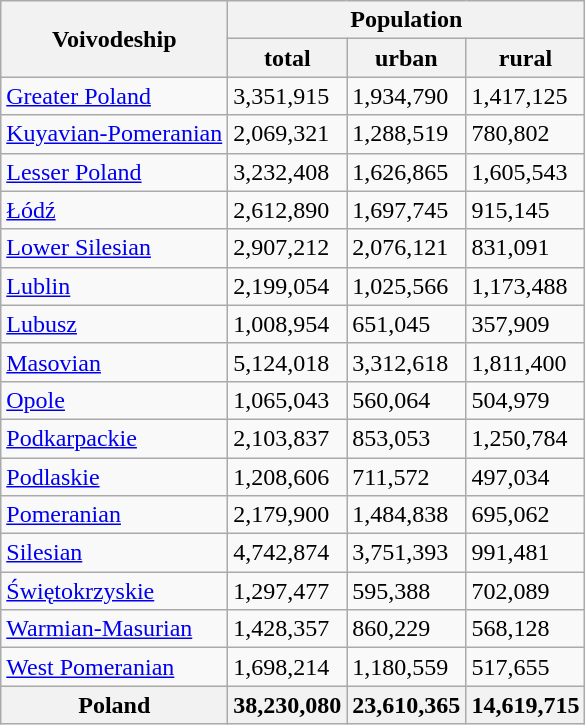<table class="wikitable">
<tr>
<th rowspan="2">Voivodeship</th>
<th colspan="3">Population</th>
</tr>
<tr>
<th>total</th>
<th>urban</th>
<th>rural</th>
</tr>
<tr>
<td><a href='#'>Greater Poland</a></td>
<td>3,351,915</td>
<td>1,934,790</td>
<td>1,417,125</td>
</tr>
<tr>
<td><a href='#'>Kuyavian-Pomeranian</a></td>
<td>2,069,321</td>
<td>1,288,519</td>
<td>780,802</td>
</tr>
<tr>
<td><a href='#'>Lesser Poland</a></td>
<td>3,232,408</td>
<td>1,626,865</td>
<td>1,605,543</td>
</tr>
<tr>
<td><a href='#'>Łódź</a></td>
<td>2,612,890</td>
<td>1,697,745</td>
<td>915,145</td>
</tr>
<tr>
<td><a href='#'>Lower Silesian</a></td>
<td>2,907,212</td>
<td>2,076,121</td>
<td>831,091</td>
</tr>
<tr>
<td><a href='#'>Lublin</a></td>
<td>2,199,054</td>
<td>1,025,566</td>
<td>1,173,488</td>
</tr>
<tr>
<td><a href='#'>Lubusz</a></td>
<td>1,008,954</td>
<td>651,045</td>
<td>357,909</td>
</tr>
<tr>
<td><a href='#'>Masovian</a></td>
<td>5,124,018</td>
<td>3,312,618</td>
<td>1,811,400</td>
</tr>
<tr>
<td><a href='#'>Opole</a></td>
<td>1,065,043</td>
<td>560,064</td>
<td>504,979</td>
</tr>
<tr>
<td><a href='#'>Podkarpackie</a></td>
<td>2,103,837</td>
<td>853,053</td>
<td>1,250,784</td>
</tr>
<tr>
<td><a href='#'>Podlaskie</a></td>
<td>1,208,606</td>
<td>711,572</td>
<td>497,034</td>
</tr>
<tr>
<td><a href='#'>Pomeranian</a></td>
<td>2,179,900</td>
<td>1,484,838</td>
<td>695,062</td>
</tr>
<tr>
<td><a href='#'>Silesian</a></td>
<td>4,742,874</td>
<td>3,751,393</td>
<td>991,481</td>
</tr>
<tr>
<td><a href='#'>Świętokrzyskie</a></td>
<td>1,297,477</td>
<td>595,388</td>
<td>702,089</td>
</tr>
<tr>
<td><a href='#'>Warmian-Masurian</a></td>
<td>1,428,357</td>
<td>860,229</td>
<td>568,128</td>
</tr>
<tr>
<td><a href='#'>West Pomeranian</a></td>
<td>1,698,214</td>
<td>1,180,559</td>
<td>517,655</td>
</tr>
<tr>
<th>Poland</th>
<th>38,230,080</th>
<th>23,610,365</th>
<th>14,619,715</th>
</tr>
</table>
